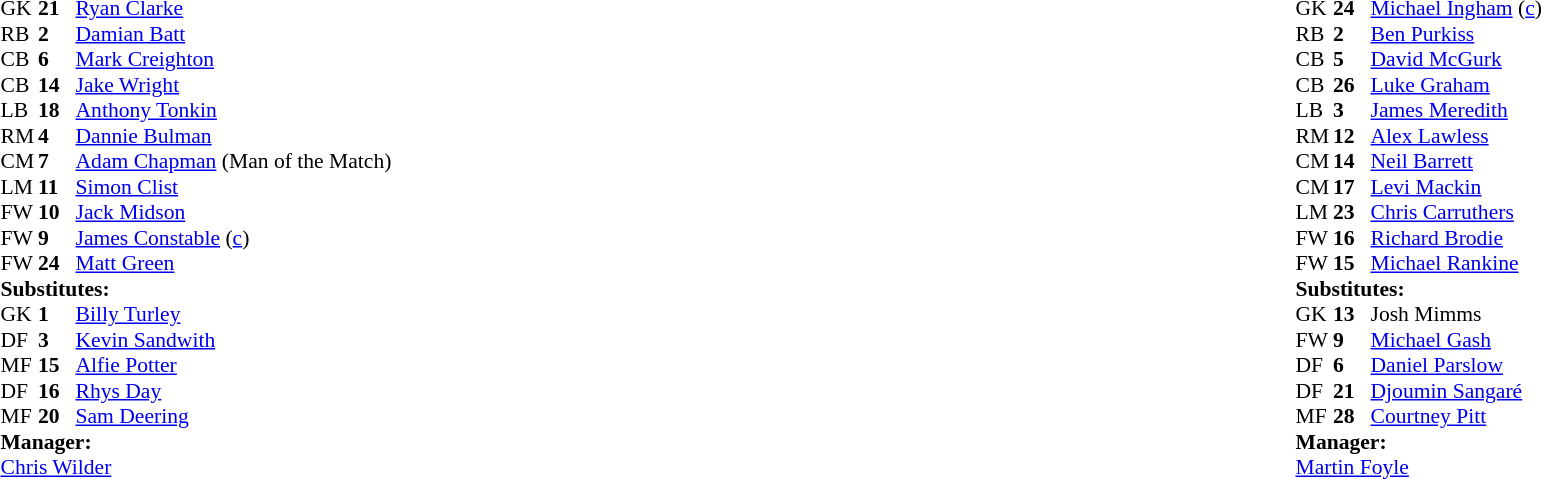<table width="100%">
<tr>
<td valign="top" width="50%"><br><table style="font-size: 90%" cellspacing="0" cellpadding="0">
<tr>
<td colspan="4"></td>
</tr>
<tr>
<th width=25></th>
<th width=25></th>
</tr>
<tr>
<td>GK</td>
<td><strong>21</strong></td>
<td><a href='#'>Ryan Clarke</a></td>
</tr>
<tr>
<td>RB</td>
<td><strong>2</strong></td>
<td><a href='#'>Damian Batt</a></td>
</tr>
<tr>
<td>CB</td>
<td><strong>6</strong></td>
<td><a href='#'>Mark Creighton</a></td>
</tr>
<tr>
<td>CB</td>
<td><strong>14</strong></td>
<td><a href='#'>Jake Wright</a></td>
</tr>
<tr>
<td>LB</td>
<td><strong>18</strong></td>
<td><a href='#'>Anthony Tonkin</a></td>
</tr>
<tr>
<td>RM</td>
<td><strong>4</strong></td>
<td><a href='#'>Dannie Bulman</a></td>
</tr>
<tr>
<td>CM</td>
<td><strong>7</strong></td>
<td><a href='#'>Adam Chapman</a> (Man of the Match)</td>
<td></td>
<td></td>
</tr>
<tr>
<td>LM</td>
<td><strong>11</strong></td>
<td><a href='#'>Simon Clist</a></td>
</tr>
<tr>
<td>FW</td>
<td><strong>10</strong></td>
<td><a href='#'>Jack Midson</a></td>
<td></td>
<td></td>
</tr>
<tr>
<td>FW</td>
<td><strong>9</strong></td>
<td><a href='#'>James Constable</a> (<a href='#'>c</a>)</td>
</tr>
<tr>
<td>FW</td>
<td><strong>24</strong></td>
<td><a href='#'>Matt Green</a></td>
<td></td>
<td></td>
</tr>
<tr>
<td colspan=3><strong>Substitutes:</strong></td>
</tr>
<tr>
<td>GK</td>
<td><strong>1</strong></td>
<td><a href='#'>Billy Turley</a></td>
</tr>
<tr>
<td>DF</td>
<td><strong>3</strong></td>
<td><a href='#'>Kevin Sandwith</a></td>
</tr>
<tr>
<td>MF</td>
<td><strong>15</strong></td>
<td><a href='#'>Alfie Potter</a></td>
<td></td>
<td></td>
</tr>
<tr>
<td>DF</td>
<td><strong>16</strong></td>
<td><a href='#'>Rhys Day</a></td>
<td></td>
<td></td>
</tr>
<tr>
<td>MF</td>
<td><strong>20</strong></td>
<td><a href='#'>Sam Deering</a></td>
<td></td>
<td></td>
</tr>
<tr>
<td colspan=3><strong>Manager:</strong></td>
</tr>
<tr>
<td colspan=4><a href='#'>Chris Wilder</a></td>
</tr>
</table>
</td>
<td valign="top"></td>
<td valign="top" width="50%"><br><table style="font-size: 90%" cellspacing="0" cellpadding="0" align=center>
<tr>
<td colspan="4"></td>
</tr>
<tr>
<th width=25></th>
<th width=25></th>
</tr>
<tr>
<td>GK</td>
<td><strong>24</strong></td>
<td><a href='#'>Michael Ingham</a> (<a href='#'>c</a>)</td>
</tr>
<tr>
<td>RB</td>
<td><strong>2</strong></td>
<td><a href='#'>Ben Purkiss</a></td>
</tr>
<tr>
<td>CB</td>
<td><strong>5</strong></td>
<td><a href='#'>David McGurk</a></td>
</tr>
<tr>
<td>CB</td>
<td><strong>26</strong></td>
<td><a href='#'>Luke Graham</a></td>
</tr>
<tr>
<td>LB</td>
<td><strong>3</strong></td>
<td><a href='#'>James Meredith</a></td>
</tr>
<tr>
<td>RM</td>
<td><strong>12</strong></td>
<td><a href='#'>Alex Lawless</a></td>
<td></td>
</tr>
<tr>
<td>CM</td>
<td><strong>14</strong></td>
<td><a href='#'>Neil Barrett</a></td>
<td></td>
<td></td>
</tr>
<tr>
<td>CM</td>
<td><strong>17</strong></td>
<td><a href='#'>Levi Mackin</a></td>
</tr>
<tr>
<td>LM</td>
<td><strong>23</strong></td>
<td><a href='#'>Chris Carruthers</a></td>
<td></td>
<td></td>
</tr>
<tr>
<td>FW</td>
<td><strong>16</strong></td>
<td><a href='#'>Richard Brodie</a></td>
</tr>
<tr>
<td>FW</td>
<td><strong>15</strong></td>
<td><a href='#'>Michael Rankine</a></td>
<td></td>
<td></td>
</tr>
<tr>
<td colspan=3><strong>Substitutes:</strong></td>
</tr>
<tr>
<td>GK</td>
<td><strong>13</strong></td>
<td>Josh Mimms</td>
</tr>
<tr>
<td>FW</td>
<td><strong>9</strong></td>
<td><a href='#'>Michael Gash</a></td>
<td></td>
<td></td>
</tr>
<tr>
<td>DF</td>
<td><strong>6</strong></td>
<td><a href='#'>Daniel Parslow</a></td>
</tr>
<tr>
<td>DF</td>
<td><strong>21</strong></td>
<td><a href='#'>Djoumin Sangaré</a></td>
<td></td>
<td></td>
</tr>
<tr>
<td>MF</td>
<td><strong>28</strong></td>
<td><a href='#'>Courtney Pitt</a></td>
<td></td>
<td></td>
</tr>
<tr>
<td colspan=3><strong>Manager:</strong></td>
</tr>
<tr>
<td colspan=4><a href='#'>Martin Foyle</a></td>
</tr>
</table>
</td>
</tr>
</table>
